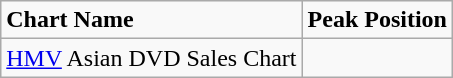<table class="wikitable">
<tr>
<td><strong>Chart Name</strong></td>
<td><strong>Peak Position</strong></td>
</tr>
<tr>
<td><a href='#'>HMV</a> Asian DVD Sales Chart</td>
<td></td>
</tr>
</table>
